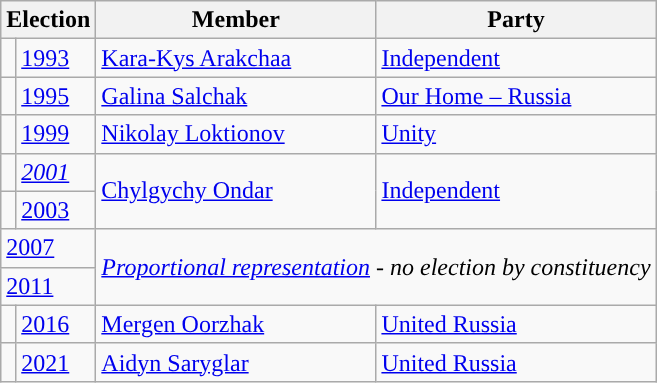<table class="wikitable">
<tr>
<th colspan="2">Election</th>
<th>Member</th>
<th>Party</th>
</tr>
<tr>
<td style="background-color:"></td>
<td><a href='#'>1993</a></td>
<td><a href='#'>Kara-Kys Arakchaa</a></td>
<td><a href='#'>Independent</a></td>
</tr>
<tr>
<td style="background-color:"></td>
<td><a href='#'>1995</a></td>
<td><a href='#'>Galina Salchak</a></td>
<td><a href='#'>Our Home – Russia</a></td>
</tr>
<tr>
<td style="background-color:"></td>
<td><a href='#'>1999</a></td>
<td><a href='#'>Nikolay Loktionov</a></td>
<td><a href='#'>Unity</a></td>
</tr>
<tr>
<td style="background-color:"></td>
<td><em><a href='#'>2001</a></em></td>
<td rowspan=2><a href='#'>Chylgychy Ondar</a></td>
<td rowspan=2><a href='#'>Independent</a></td>
</tr>
<tr>
<td style="background-color:"></td>
<td><a href='#'>2003</a></td>
</tr>
<tr>
<td colspan=2><a href='#'>2007</a></td>
<td colspan=2 rowspan=2><em><a href='#'>Proportional representation</a> - no election by constituency</em></td>
</tr>
<tr>
<td colspan=2><a href='#'>2011</a></td>
</tr>
<tr>
<td style="background-color: "></td>
<td><a href='#'>2016</a></td>
<td><a href='#'>Mergen Oorzhak</a></td>
<td><a href='#'>United Russia</a></td>
</tr>
<tr>
<td style="background-color: "></td>
<td><a href='#'>2021</a></td>
<td><a href='#'>Aidyn Saryglar</a></td>
<td><a href='#'>United Russia</a></td>
</tr>
</table>
